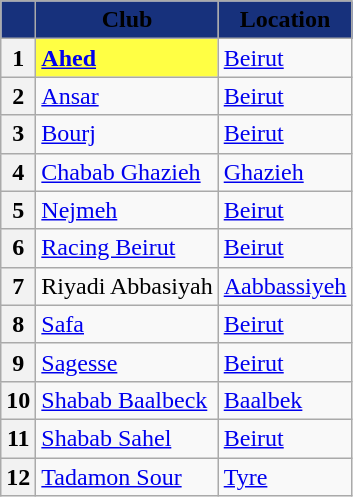<table class="wikitable sortable" style="text-align:left">
<tr>
<th style="background:#17317c;"></th>
<th style="background:#17317c;"><span>Club</span></th>
<th style="background:#17317c;"><span>Location</span></th>
</tr>
<tr>
<th>1</th>
<td bgcolor="#ffff44"><strong><a href='#'>Ahed</a></strong></td>
<td><a href='#'>Beirut</a> </td>
</tr>
<tr>
<th>2</th>
<td><a href='#'>Ansar</a></td>
<td><a href='#'>Beirut</a> </td>
</tr>
<tr>
<th>3</th>
<td><a href='#'>Bourj</a></td>
<td><a href='#'>Beirut</a> </td>
</tr>
<tr>
<th>4</th>
<td><a href='#'>Chabab Ghazieh</a></td>
<td><a href='#'>Ghazieh</a></td>
</tr>
<tr>
<th>5</th>
<td><a href='#'>Nejmeh</a></td>
<td><a href='#'>Beirut</a> </td>
</tr>
<tr>
<th>6</th>
<td><a href='#'>Racing Beirut</a></td>
<td><a href='#'>Beirut</a> </td>
</tr>
<tr>
<th>7</th>
<td>Riyadi Abbasiyah</td>
<td><a href='#'>Aabbassiyeh</a></td>
</tr>
<tr>
<th>8</th>
<td><a href='#'>Safa</a></td>
<td><a href='#'>Beirut</a> </td>
</tr>
<tr>
<th>9</th>
<td><a href='#'>Sagesse</a></td>
<td><a href='#'>Beirut</a> </td>
</tr>
<tr>
<th>10</th>
<td><a href='#'>Shabab Baalbeck</a></td>
<td><a href='#'>Baalbek</a></td>
</tr>
<tr>
<th>11</th>
<td><a href='#'>Shabab Sahel</a></td>
<td><a href='#'>Beirut</a> </td>
</tr>
<tr>
<th>12</th>
<td><a href='#'>Tadamon Sour</a></td>
<td><a href='#'>Tyre</a></td>
</tr>
</table>
